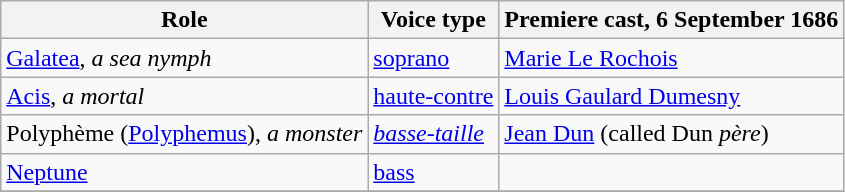<table class="wikitable">
<tr>
<th>Role</th>
<th>Voice type</th>
<th>Premiere cast, 6 September 1686</th>
</tr>
<tr>
<td><a href='#'>Galatea</a>,  <em>a sea nymph</em></td>
<td><a href='#'>soprano</a></td>
<td><a href='#'>Marie Le Rochois</a></td>
</tr>
<tr>
<td><a href='#'>Acis</a>, <em>a mortal</em></td>
<td><a href='#'>haute-contre</a></td>
<td><a href='#'>Louis Gaulard Dumesny</a></td>
</tr>
<tr>
<td>Polyphème (<a href='#'>Polyphemus</a>), <em>a monster</em></td>
<td><em><a href='#'>basse-taille</a></em></td>
<td><a href='#'>Jean Dun</a> (called Dun <em>père</em>)</td>
</tr>
<tr>
<td><a href='#'>Neptune</a></td>
<td><a href='#'>bass</a></td>
<td></td>
</tr>
<tr>
</tr>
</table>
